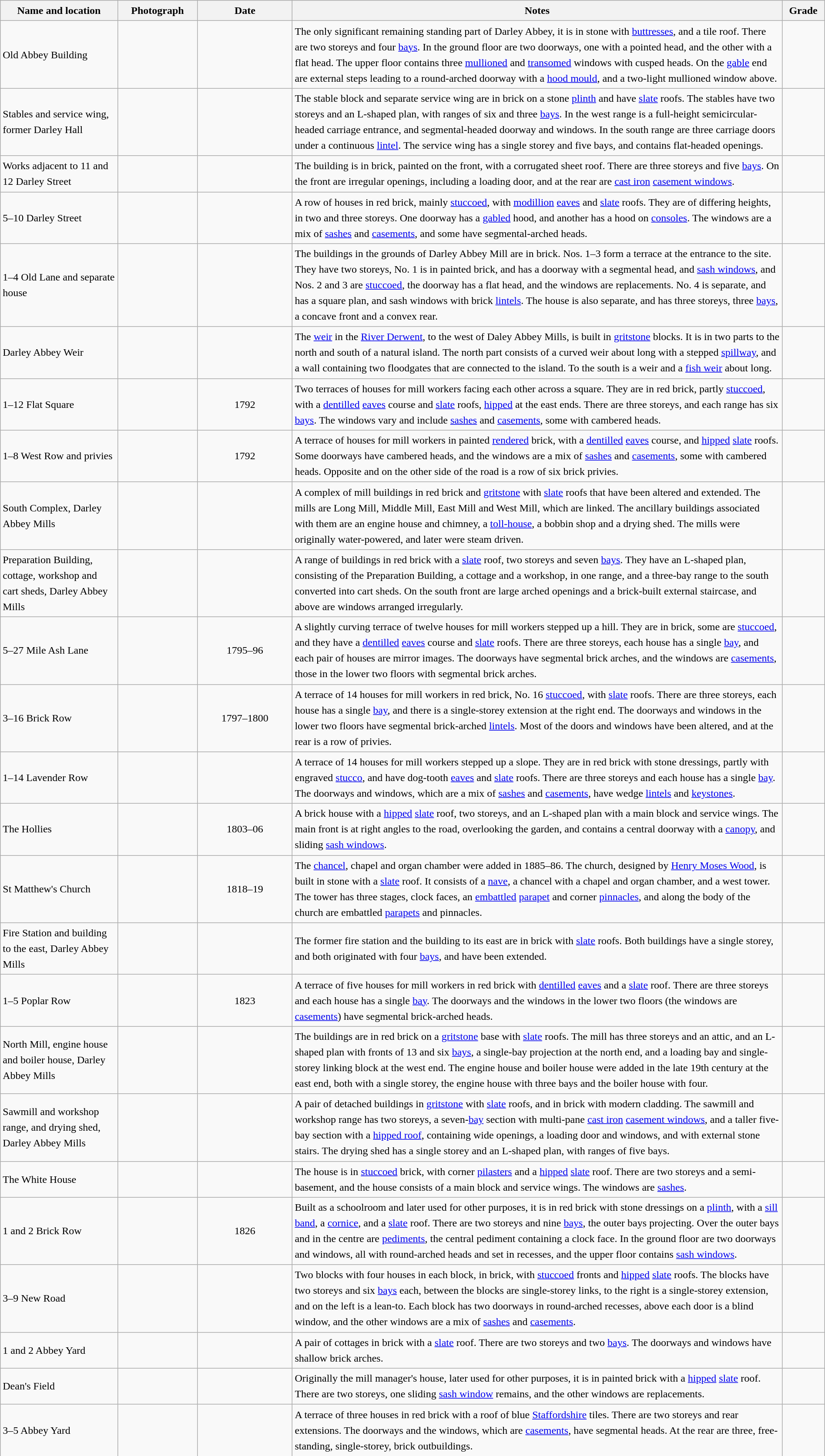<table class="wikitable sortable plainrowheaders" style="width:100%; border:0px; text-align:left; line-height:150%">
<tr>
<th scope="col"  style="width:150px">Name and location</th>
<th scope="col"  style="width:100px" class="unsortable">Photograph</th>
<th scope="col"  style="width:120px">Date</th>
<th scope="col"  style="width:650px" class="unsortable">Notes</th>
<th scope="col"  style="width:50px">Grade</th>
</tr>
<tr>
<td>Old Abbey Building<br><small></small></td>
<td></td>
<td align="center"></td>
<td>The only significant remaining standing part of Darley Abbey, it is in stone with <a href='#'>buttresses</a>, and a tile roof.  There are two storeys and four <a href='#'>bays</a>.  In the ground floor are two doorways, one with a pointed head, and the other with a flat head.  The upper floor contains three <a href='#'>mullioned</a> and <a href='#'>transomed</a> windows with cusped heads.  On the <a href='#'>gable</a> end are external steps leading to a round-arched doorway with a <a href='#'>hood mould</a>, and a two-light mullioned window above.</td>
<td align="center" ></td>
</tr>
<tr>
<td>Stables and service wing,<br>former Darley Hall<br><small></small></td>
<td></td>
<td align="center"></td>
<td>The stable block and separate service wing are in brick on a stone <a href='#'>plinth</a> and have <a href='#'>slate</a> roofs.  The stables have two storeys and an L-shaped plan, with ranges of six and three <a href='#'>bays</a>.  In the west range is a full-height semicircular-headed carriage entrance, and segmental-headed doorway and windows.  In the south range are three carriage doors under a continuous <a href='#'>lintel</a>.  The service wing has a single storey and five bays, and contains flat-headed openings.</td>
<td align="center" ></td>
</tr>
<tr>
<td>Works adjacent to 11 and 12 Darley Street<br><small></small></td>
<td></td>
<td align="center"></td>
<td>The building is in brick, painted on the front, with a corrugated sheet roof.  There are three storeys and five <a href='#'>bays</a>.  On the front are irregular openings, including a loading door, and at the rear are <a href='#'>cast iron</a> <a href='#'>casement windows</a>.</td>
<td align="center" ></td>
</tr>
<tr>
<td>5–10 Darley Street<br><small></small></td>
<td></td>
<td align="center"></td>
<td>A row of houses in red brick, mainly <a href='#'>stuccoed</a>, with <a href='#'>modillion</a> <a href='#'>eaves</a> and <a href='#'>slate</a> roofs.  They are of differing heights, in two and three storeys.  One doorway has a <a href='#'>gabled</a> hood, and another has a hood on <a href='#'>consoles</a>.  The windows are a mix of <a href='#'>sashes</a> and <a href='#'>casements</a>, and some have segmental-arched heads.</td>
<td align="center" ></td>
</tr>
<tr>
<td>1–4 Old Lane and separate house<br><small></small></td>
<td></td>
<td align="center"></td>
<td>The buildings in the grounds of Darley Abbey Mill are in brick.  Nos. 1–3 form a terrace at the entrance to the site.  They have two storeys, No. 1 is in painted brick, and has a doorway with a segmental head, and <a href='#'>sash windows</a>, and Nos. 2 and 3 are <a href='#'>stuccoed</a>, the doorway has a flat head, and the windows are replacements.  No. 4 is separate, and has a square plan, and sash windows with brick <a href='#'>lintels</a>.  The house is also separate, and has three storeys, three <a href='#'>bays</a>, a concave front and a convex rear.</td>
<td align="center" ></td>
</tr>
<tr>
<td>Darley Abbey Weir<br><small></small></td>
<td></td>
<td align="center"></td>
<td>The <a href='#'>weir</a> in the <a href='#'>River Derwent</a>, to the west of Daley Abbey Mills, is built in <a href='#'>gritstone</a> blocks.  It is in two parts to the north and south of a natural island.  The north part consists of a curved weir about  long with a stepped <a href='#'>spillway</a>, and a wall containing two floodgates that are connected to the island.  To the south is a weir and a <a href='#'>fish weir</a> about  long.</td>
<td align="center" ></td>
</tr>
<tr>
<td>1–12 Flat Square<br><small></small></td>
<td></td>
<td align="center">1792</td>
<td>Two terraces of houses for mill workers facing each other across a square.  They are in red brick, partly <a href='#'>stuccoed</a>, with a <a href='#'>dentilled</a> <a href='#'>eaves</a> course and <a href='#'>slate</a> roofs, <a href='#'>hipped</a> at the east ends.  There are three storeys, and each range has six <a href='#'>bays</a>.  The windows vary and include <a href='#'>sashes</a> and <a href='#'>casements</a>, some with cambered heads.</td>
<td align="center" ></td>
</tr>
<tr>
<td>1–8 West Row and privies<br><small></small></td>
<td></td>
<td align="center">1792</td>
<td>A terrace of houses for mill workers in painted <a href='#'>rendered</a> brick, with a <a href='#'>dentilled</a> <a href='#'>eaves</a> course, and <a href='#'>hipped</a> <a href='#'>slate</a> roofs.  Some doorways have cambered heads, and the windows are a mix of <a href='#'>sashes</a> and <a href='#'>casements</a>, some with cambered heads.  Opposite and on the other side of the road is a row of six brick privies.</td>
<td align="center" ></td>
</tr>
<tr>
<td>South Complex, Darley Abbey Mills<br><small></small></td>
<td></td>
<td align="center"></td>
<td>A complex of mill buildings in red brick and <a href='#'>gritstone</a> with <a href='#'>slate</a> roofs that have been altered and extended.  The mills are Long Mill, Middle Mill, East Mill and West Mill, which are linked.  The ancillary buildings associated with them are an engine house and chimney, a <a href='#'>toll-house</a>, a bobbin shop and a drying shed.  The mills were originally water-powered, and later were steam driven.</td>
<td align="center" ></td>
</tr>
<tr>
<td>Preparation Building, cottage, workshop and cart sheds, Darley Abbey Mills<br><small></small></td>
<td></td>
<td align="center"></td>
<td>A range of buildings in red brick with a <a href='#'>slate</a> roof, two storeys and seven <a href='#'>bays</a>.  They have an L-shaped plan, consisting of the Preparation Building, a cottage and a workshop, in one range, and a three-bay range to the south converted into cart sheds. On the south front are large arched openings and a brick-built external staircase, and above are windows arranged irregularly.</td>
<td align="center" ></td>
</tr>
<tr>
<td>5–27 Mile Ash Lane<br><small></small></td>
<td></td>
<td align="center">1795–96</td>
<td>A slightly curving terrace of twelve houses for mill workers stepped up a hill.  They are in brick, some are <a href='#'>stuccoed</a>, and they have a <a href='#'>dentilled</a> <a href='#'>eaves</a> course and <a href='#'>slate</a> roofs.  There are three storeys, each house has a single <a href='#'>bay</a>, and each pair of houses are mirror images.  The doorways have segmental brick arches, and the windows are <a href='#'>casements</a>, those in the lower two floors with segmental brick arches.</td>
<td align="center" ></td>
</tr>
<tr>
<td>3–16 Brick Row<br><small></small></td>
<td></td>
<td align="center">1797–1800</td>
<td>A terrace of 14 houses for mill workers in red brick, No. 16 <a href='#'>stuccoed</a>, with <a href='#'>slate</a> roofs.  There are three storeys, each house has a single <a href='#'>bay</a>, and there is a single-storey extension at the right end.  The doorways and windows in the lower two floors have segmental brick-arched <a href='#'>lintels</a>.  Most of the doors and windows have been altered, and at the rear is a row of privies.</td>
<td align="center" ></td>
</tr>
<tr>
<td>1–14 Lavender Row<br><small></small></td>
<td></td>
<td align="center"></td>
<td>A terrace of 14 houses for mill workers stepped up a slope.  They are in red brick with stone dressings, partly with engraved <a href='#'>stucco</a>, and have dog-tooth <a href='#'>eaves</a> and <a href='#'>slate</a> roofs.  There are three storeys and each house has a single <a href='#'>bay</a>.  The doorways and windows, which are a mix of <a href='#'>sashes</a> and <a href='#'>casements</a>, have wedge <a href='#'>lintels</a> and <a href='#'>keystones</a>.</td>
<td align="center" ></td>
</tr>
<tr>
<td>The Hollies<br><small></small></td>
<td></td>
<td align="center">1803–06</td>
<td>A brick house with a <a href='#'>hipped</a> <a href='#'>slate</a> roof, two storeys, and an L-shaped plan with a main block and service wings.  The main front is at right angles to the road, overlooking the garden, and contains a central doorway with a <a href='#'>canopy</a>, and sliding <a href='#'>sash windows</a>.</td>
<td align="center" ></td>
</tr>
<tr>
<td>St Matthew's Church<br><small></small></td>
<td></td>
<td align="center">1818–19</td>
<td>The <a href='#'>chancel</a>, chapel and organ chamber were added in 1885–86.  The church, designed by <a href='#'>Henry Moses Wood</a>, is built in stone with a <a href='#'>slate</a> roof.  It consists of a <a href='#'>nave</a>, a chancel with a chapel and organ chamber, and a west tower.  The tower has three stages, clock faces, an <a href='#'>embattled</a> <a href='#'>parapet</a> and corner <a href='#'>pinnacles</a>, and along the body of the church are embattled <a href='#'>parapets</a> and pinnacles.</td>
<td align="center" ></td>
</tr>
<tr>
<td>Fire Station and building to the east, Darley Abbey Mills<br><small></small></td>
<td></td>
<td align="center"></td>
<td>The former fire station and the building to its east are in brick with <a href='#'>slate</a> roofs.  Both buildings have a single storey, and both originated with four <a href='#'>bays</a>, and have been extended.</td>
<td align="center" ></td>
</tr>
<tr>
<td>1–5 Poplar Row<br><small></small></td>
<td></td>
<td align="center">1823</td>
<td>A terrace of five houses for mill workers in red brick with <a href='#'>dentilled</a> <a href='#'>eaves</a> and a <a href='#'>slate</a> roof.  There are three storeys and each house has a single <a href='#'>bay</a>.  The doorways and the windows in the lower two floors (the windows are <a href='#'>casements</a>) have segmental brick-arched heads.</td>
<td align="center" ></td>
</tr>
<tr>
<td>North Mill, engine house and boiler house, Darley Abbey Mills<br><small></small></td>
<td></td>
<td align="center"></td>
<td>The buildings are in red brick on a <a href='#'>gritstone</a> base with <a href='#'>slate</a> roofs.  The mill has three storeys and an attic, and an L-shaped plan with fronts of 13 and six <a href='#'>bays</a>, a single-bay projection at the north end, and a loading bay and single-storey linking block at the west end.  The engine house and boiler house were added in the late 19th century at the east end, both with a single storey, the engine house with three bays and the boiler house with four.</td>
<td align="center" ></td>
</tr>
<tr>
<td>Sawmill and workshop range, and drying shed, Darley Abbey Mills<br><small></small></td>
<td></td>
<td align="center"></td>
<td>A pair of detached buildings in <a href='#'>gritstone</a> with <a href='#'>slate</a> roofs, and in brick with modern cladding.  The sawmill and workshop range has two storeys, a seven-<a href='#'>bay</a> section with multi-pane <a href='#'>cast iron</a> <a href='#'>casement windows</a>, and a taller five-bay section with a <a href='#'>hipped roof</a>, containing wide openings, a loading door and windows, and with external stone stairs.  The drying shed has a single storey and an L-shaped plan, with ranges of five bays.</td>
<td align="center" ></td>
</tr>
<tr>
<td>The White House<br><small></small></td>
<td></td>
<td align="center"></td>
<td>The house is in <a href='#'>stuccoed</a> brick, with corner <a href='#'>pilasters</a> and a <a href='#'>hipped</a> <a href='#'>slate</a> roof.  There are two storeys and a semi-basement, and the house consists of a main block and service wings.  The windows are <a href='#'>sashes</a>.</td>
<td align="center" ></td>
</tr>
<tr>
<td>1 and 2 Brick Row<br><small></small></td>
<td></td>
<td align="center">1826</td>
<td>Built as a schoolroom and later used for other purposes, it is in red brick with stone dressings on a <a href='#'>plinth</a>, with a <a href='#'>sill band</a>, a <a href='#'>cornice</a>, and a <a href='#'>slate</a> roof.  There are two storeys and nine <a href='#'>bays</a>, the outer bays projecting.  Over the outer bays and in the centre are <a href='#'>pediments</a>, the central pediment containing a clock face. In the ground floor are two doorways and windows, all with round-arched heads and set in recesses, and the upper floor contains <a href='#'>sash windows</a>.</td>
<td align="center" ></td>
</tr>
<tr>
<td>3–9 New Road<br><small></small></td>
<td></td>
<td align="center"></td>
<td>Two blocks with four houses in each block, in brick, with <a href='#'>stuccoed</a> fronts and <a href='#'>hipped</a> <a href='#'>slate</a> roofs.  The blocks have two storeys and six <a href='#'>bays</a> each, between the blocks are single-storey links, to the right is a single-storey extension, and on the left is a lean-to.  Each block has two doorways in round-arched recesses, above each door is a blind window, and the other windows are a mix of <a href='#'>sashes</a> and <a href='#'>casements</a>.</td>
<td align="center" ></td>
</tr>
<tr>
<td>1 and 2 Abbey Yard<br><small></small></td>
<td></td>
<td align="center"></td>
<td>A pair of cottages in brick with a <a href='#'>slate</a> roof.  There are two storeys and two <a href='#'>bays</a>.  The doorways and windows have shallow brick arches.</td>
<td align="center" ></td>
</tr>
<tr>
<td>Dean's Field<br><small></small></td>
<td></td>
<td align="center"></td>
<td>Originally the mill manager's house, later used for other purposes, it is in painted brick with a <a href='#'>hipped</a> <a href='#'>slate</a> roof.   There are two storeys, one sliding <a href='#'>sash window</a> remains, and the other windows are replacements.</td>
<td align="center" ></td>
</tr>
<tr>
<td>3–5 Abbey Yard<br><small></small></td>
<td></td>
<td align="center"></td>
<td>A terrace of three houses in red brick with a roof of blue <a href='#'>Staffordshire</a> tiles.  There are two storeys and rear extensions.  The doorways and the windows, which are <a href='#'>casements</a>, have segmental heads.  At the rear are three, free-standing, single-storey, brick outbuildings.</td>
<td align="center" ></td>
</tr>
<tr>
</tr>
</table>
